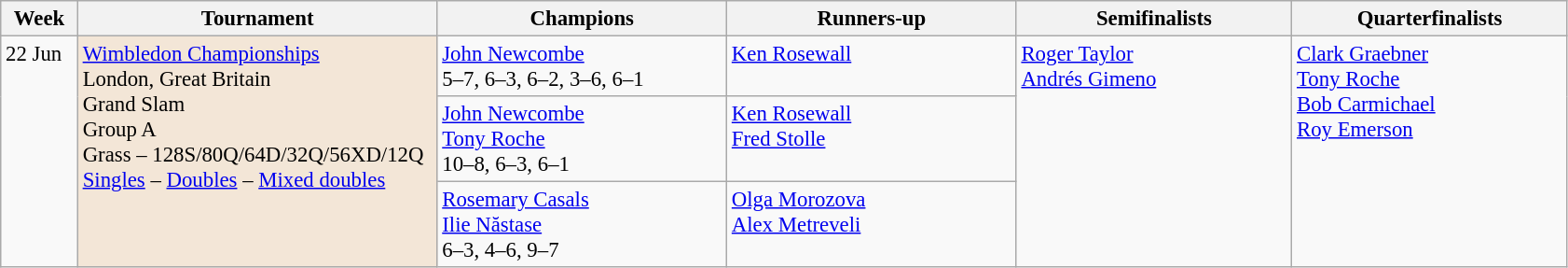<table class=wikitable style=font-size:95%>
<tr>
<th style="width:48px;">Week</th>
<th style="width:250px;">Tournament</th>
<th style="width:200px;">Champions</th>
<th style="width:200px;">Runners-up</th>
<th style="width:190px;">Semifinalists</th>
<th style="width:190px;">Quarterfinalists</th>
</tr>
<tr valign=top>
<td rowspan=3>22 Jun</td>
<td style="background:#F3E6D7;" rowspan="3"><a href='#'>Wimbledon Championships</a><br> London, Great Britain <br> Grand Slam <br> Group A <br> Grass – 128S/80Q/64D/32Q/56XD/12Q <br> <a href='#'>Singles</a> – <a href='#'>Doubles</a> – <a href='#'>Mixed doubles</a></td>
<td> <a href='#'>John Newcombe</a> <br> 5–7, 6–3, 6–2, 3–6, 6–1</td>
<td> <a href='#'>Ken Rosewall</a></td>
<td rowspan=3> <a href='#'>Roger Taylor</a> <br>  <a href='#'>Andrés Gimeno</a></td>
<td rowspan=3> <a href='#'>Clark Graebner</a> <br>  <a href='#'>Tony Roche</a> <br>  <a href='#'>Bob Carmichael</a> <br>  <a href='#'>Roy Emerson</a></td>
</tr>
<tr valign=top>
<td> <a href='#'>John Newcombe</a> <br>  <a href='#'>Tony Roche</a> <br> 10–8, 6–3, 6–1</td>
<td> <a href='#'>Ken Rosewall</a> <br>  <a href='#'>Fred Stolle</a></td>
</tr>
<tr valign=top>
<td> <a href='#'>Rosemary Casals</a> <br>  <a href='#'>Ilie Năstase</a> <br> 6–3, 4–6, 9–7</td>
<td> <a href='#'>Olga Morozova</a> <br>  <a href='#'>Alex Metreveli</a></td>
</tr>
</table>
